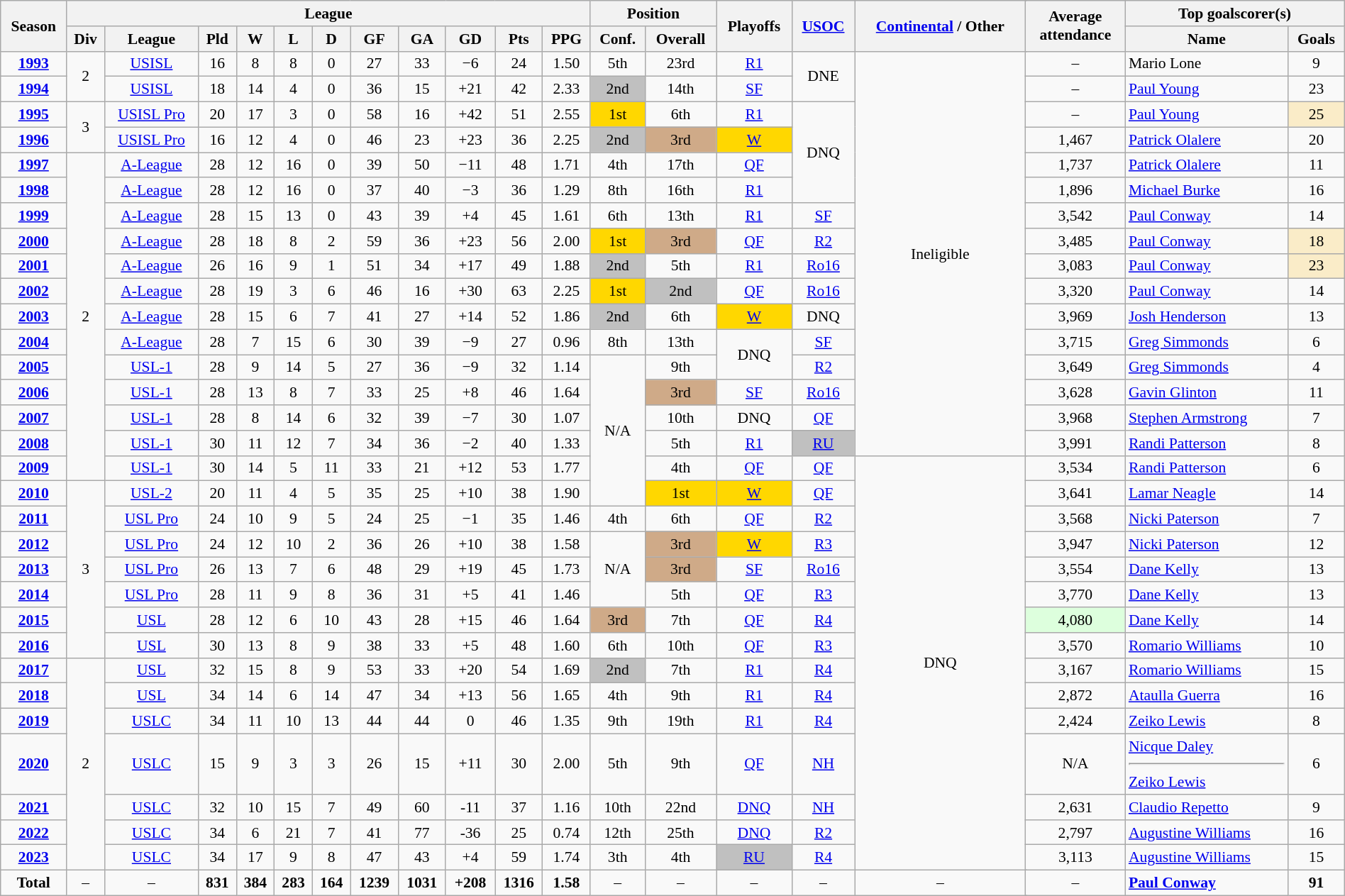<table class="wikitable" width=100% style="font-size:90%; text-align:center;">
<tr style="background:#f0f6ff;">
<th rowspan=2>Season</th>
<th colspan=11>League</th>
<th colspan=2>Position</th>
<th rowspan=2>Playoffs</th>
<th rowspan=2><a href='#'>USOC</a></th>
<th rowspan=2 colspan=2><a href='#'>Continental</a> / Other</th>
<th rowspan=2>Average <br> attendance</th>
<th colspan=2>Top goalscorer(s)</th>
</tr>
<tr>
<th>Div</th>
<th>League</th>
<th>Pld</th>
<th>W</th>
<th>L</th>
<th>D</th>
<th>GF</th>
<th>GA</th>
<th>GD</th>
<th>Pts</th>
<th>PPG</th>
<th>Conf.</th>
<th>Overall</th>
<th>Name</th>
<th>Goals</th>
</tr>
<tr>
<td><strong><a href='#'>1993</a></strong></td>
<td rowspan=2>2</td>
<td><a href='#'>USISL</a></td>
<td>16</td>
<td>8</td>
<td>8</td>
<td>0</td>
<td>27</td>
<td>33</td>
<td>−6</td>
<td>24</td>
<td>1.50</td>
<td>5th</td>
<td>23rd</td>
<td><a href='#'>R1</a></td>
<td rowspan=2>DNE</td>
<td colspan=2 rowspan=16>Ineligible</td>
<td>–</td>
<td align="left"> Mario Lone</td>
<td>9</td>
</tr>
<tr>
<td><strong><a href='#'>1994</a></strong></td>
<td><a href='#'>USISL</a></td>
<td>18</td>
<td>14</td>
<td>4</td>
<td>0</td>
<td>36</td>
<td>15</td>
<td>+21</td>
<td>42</td>
<td>2.33</td>
<td bgcolor=silver>2nd</td>
<td>14th</td>
<td><a href='#'>SF</a></td>
<td>–</td>
<td align="left"> <a href='#'>Paul Young</a></td>
<td>23</td>
</tr>
<tr>
<td><strong><a href='#'>1995</a></strong></td>
<td rowspan=2>3</td>
<td><a href='#'>USISL Pro</a></td>
<td>20</td>
<td>17</td>
<td>3</td>
<td>0</td>
<td>58</td>
<td>16</td>
<td>+42</td>
<td>51</td>
<td>2.55</td>
<td bgcolor=gold>1st</td>
<td>6th</td>
<td><a href='#'>R1</a></td>
<td rowspan=4>DNQ</td>
<td>–</td>
<td align="left"> <a href='#'>Paul Young</a></td>
<td style=background:#FAECC8;">25</td>
</tr>
<tr>
<td><strong><a href='#'>1996</a></strong></td>
<td><a href='#'>USISL Pro</a></td>
<td>16</td>
<td>12</td>
<td>4</td>
<td>0</td>
<td>46</td>
<td>23</td>
<td>+23</td>
<td>36</td>
<td>2.25</td>
<td bgcolor=silver>2nd</td>
<td bgcolor=CFAA88>3rd</td>
<td bgcolor=gold><a href='#'>W</a></td>
<td>1,467</td>
<td align="left"> <a href='#'>Patrick Olalere</a></td>
<td>20</td>
</tr>
<tr>
<td><strong><a href='#'>1997</a></strong></td>
<td rowspan=13>2</td>
<td><a href='#'>A-League</a></td>
<td>28</td>
<td>12</td>
<td>16</td>
<td>0</td>
<td>39</td>
<td>50</td>
<td>−11</td>
<td>48</td>
<td>1.71</td>
<td>4th</td>
<td>17th</td>
<td><a href='#'>QF</a></td>
<td>1,737</td>
<td align="left"> <a href='#'>Patrick Olalere</a></td>
<td>11</td>
</tr>
<tr>
<td><strong><a href='#'>1998</a></strong></td>
<td><a href='#'>A-League</a></td>
<td>28</td>
<td>12</td>
<td>16</td>
<td>0</td>
<td>37</td>
<td>40</td>
<td>−3</td>
<td>36</td>
<td>1.29</td>
<td>8th</td>
<td>16th</td>
<td><a href='#'>R1</a></td>
<td>1,896</td>
<td align="left"> <a href='#'>Michael Burke</a></td>
<td>16</td>
</tr>
<tr>
<td><strong><a href='#'>1999</a></strong></td>
<td><a href='#'>A-League</a></td>
<td>28</td>
<td>15</td>
<td>13</td>
<td>0</td>
<td>43</td>
<td>39</td>
<td>+4</td>
<td>45</td>
<td>1.61</td>
<td>6th</td>
<td>13th</td>
<td><a href='#'>R1</a></td>
<td><a href='#'>SF</a></td>
<td>3,542</td>
<td align="left"> <a href='#'>Paul Conway</a></td>
<td>14</td>
</tr>
<tr>
<td><strong><a href='#'>2000</a></strong></td>
<td><a href='#'>A-League</a></td>
<td>28</td>
<td>18</td>
<td>8</td>
<td>2</td>
<td>59</td>
<td>36</td>
<td>+23</td>
<td>56</td>
<td>2.00</td>
<td bgcolor=gold>1st</td>
<td bgcolor=CFAA88>3rd</td>
<td><a href='#'>QF</a></td>
<td><a href='#'>R2</a></td>
<td>3,485</td>
<td align="left"> <a href='#'>Paul Conway</a></td>
<td style=background:#FAECC8;">18</td>
</tr>
<tr>
<td><strong><a href='#'>2001</a></strong></td>
<td><a href='#'>A-League</a></td>
<td>26</td>
<td>16</td>
<td>9</td>
<td>1</td>
<td>51</td>
<td>34</td>
<td>+17</td>
<td>49</td>
<td>1.88</td>
<td bgcolor=silver>2nd</td>
<td>5th</td>
<td><a href='#'>R1</a></td>
<td><a href='#'>Ro16</a></td>
<td>3,083</td>
<td align="left"> <a href='#'>Paul Conway</a></td>
<td style=background:#FAECC8;">23</td>
</tr>
<tr>
<td><strong><a href='#'>2002</a></strong></td>
<td><a href='#'>A-League</a></td>
<td>28</td>
<td>19</td>
<td>3</td>
<td>6</td>
<td>46</td>
<td>16</td>
<td>+30</td>
<td>63</td>
<td>2.25</td>
<td bgcolor=gold>1st</td>
<td bgcolor=silver>2nd</td>
<td><a href='#'>QF</a></td>
<td><a href='#'>Ro16</a></td>
<td>3,320</td>
<td align="left"> <a href='#'>Paul Conway</a></td>
<td>14</td>
</tr>
<tr>
<td><strong><a href='#'>2003</a></strong></td>
<td><a href='#'>A-League</a></td>
<td>28</td>
<td>15</td>
<td>6</td>
<td>7</td>
<td>41</td>
<td>27</td>
<td>+14</td>
<td>52</td>
<td>1.86</td>
<td bgcolor=silver>2nd</td>
<td>6th</td>
<td bgcolor=gold><a href='#'>W</a></td>
<td>DNQ</td>
<td>3,969</td>
<td align=left> <a href='#'>Josh Henderson</a></td>
<td>13</td>
</tr>
<tr>
<td><strong><a href='#'>2004</a></strong></td>
<td><a href='#'>A-League</a></td>
<td>28</td>
<td>7</td>
<td>15</td>
<td>6</td>
<td>30</td>
<td>39</td>
<td>−9</td>
<td>27</td>
<td>0.96</td>
<td>8th</td>
<td>13th</td>
<td rowspan=2>DNQ</td>
<td><a href='#'>SF</a></td>
<td>3,715</td>
<td align=left> <a href='#'>Greg Simmonds</a></td>
<td>6</td>
</tr>
<tr>
<td><strong><a href='#'>2005</a></strong></td>
<td><a href='#'>USL-1</a></td>
<td>28</td>
<td>9</td>
<td>14</td>
<td>5</td>
<td>27</td>
<td>36</td>
<td>−9</td>
<td>32</td>
<td>1.14</td>
<td rowspan=6>N/A</td>
<td>9th</td>
<td><a href='#'>R2</a></td>
<td>3,649</td>
<td align=left> <a href='#'>Greg Simmonds</a></td>
<td>4</td>
</tr>
<tr>
<td><strong><a href='#'>2006</a></strong></td>
<td><a href='#'>USL-1</a></td>
<td>28</td>
<td>13</td>
<td>8</td>
<td>7</td>
<td>33</td>
<td>25</td>
<td>+8</td>
<td>46</td>
<td>1.64</td>
<td bgcolor=CFAA88>3rd</td>
<td><a href='#'>SF</a></td>
<td><a href='#'>Ro16</a></td>
<td>3,628</td>
<td align=left> <a href='#'>Gavin Glinton</a></td>
<td>11</td>
</tr>
<tr>
<td><strong><a href='#'>2007</a></strong></td>
<td><a href='#'>USL-1</a></td>
<td>28</td>
<td>8</td>
<td>14</td>
<td>6</td>
<td>32</td>
<td>39</td>
<td>−7</td>
<td>30</td>
<td>1.07</td>
<td>10th</td>
<td>DNQ</td>
<td><a href='#'>QF</a></td>
<td>3,968</td>
<td align=left> <a href='#'>Stephen Armstrong</a></td>
<td>7</td>
</tr>
<tr>
<td><strong><a href='#'>2008</a></strong></td>
<td><a href='#'>USL-1</a></td>
<td>30</td>
<td>11</td>
<td>12</td>
<td>7</td>
<td>34</td>
<td>36</td>
<td>−2</td>
<td>40</td>
<td>1.33</td>
<td>5th</td>
<td><a href='#'>R1</a></td>
<td bgcolor=silver><a href='#'>RU</a></td>
<td>3,991</td>
<td align=left> <a href='#'>Randi Patterson</a></td>
<td>8</td>
</tr>
<tr>
<td><strong><a href='#'>2009</a></strong></td>
<td><a href='#'>USL-1</a></td>
<td>30</td>
<td>14</td>
<td>5</td>
<td>11</td>
<td>33</td>
<td>21</td>
<td>+12</td>
<td>53</td>
<td>1.77</td>
<td>4th</td>
<td><a href='#'>QF</a></td>
<td><a href='#'>QF</a></td>
<td colspan=2 rowspan=15>DNQ</td>
<td>3,534</td>
<td align=left> <a href='#'>Randi Patterson</a></td>
<td>6</td>
</tr>
<tr>
<td><strong><a href='#'>2010</a></strong></td>
<td rowspan=7>3</td>
<td><a href='#'>USL-2</a></td>
<td>20</td>
<td>11</td>
<td>4</td>
<td>5</td>
<td>35</td>
<td>25</td>
<td>+10</td>
<td>38</td>
<td>1.90</td>
<td bgcolor=gold>1st</td>
<td bgcolor=gold><a href='#'>W</a></td>
<td><a href='#'>QF</a></td>
<td>3,641</td>
<td align=left> <a href='#'>Lamar Neagle</a></td>
<td>14</td>
</tr>
<tr>
<td><strong><a href='#'>2011</a></strong></td>
<td><a href='#'>USL Pro</a></td>
<td>24</td>
<td>10</td>
<td>9</td>
<td>5</td>
<td>24</td>
<td>25</td>
<td>−1</td>
<td>35</td>
<td>1.46</td>
<td>4th</td>
<td>6th</td>
<td><a href='#'>QF</a></td>
<td><a href='#'>R2</a></td>
<td>3,568</td>
<td align=left> <a href='#'>Nicki Paterson</a></td>
<td>7</td>
</tr>
<tr>
<td><strong><a href='#'>2012</a></strong></td>
<td><a href='#'>USL Pro</a></td>
<td>24</td>
<td>12</td>
<td>10</td>
<td>2</td>
<td>36</td>
<td>26</td>
<td>+10</td>
<td>38</td>
<td>1.58</td>
<td rowspan=3>N/A</td>
<td bgcolor=CFAA88>3rd</td>
<td bgcolor=gold><a href='#'>W</a></td>
<td><a href='#'>R3</a></td>
<td>3,947</td>
<td align="left"> <a href='#'>Nicki Paterson</a></td>
<td>12</td>
</tr>
<tr>
<td><strong><a href='#'>2013</a></strong></td>
<td><a href='#'>USL Pro</a></td>
<td>26</td>
<td>13</td>
<td>7</td>
<td>6</td>
<td>48</td>
<td>29</td>
<td>+19</td>
<td>45</td>
<td>1.73</td>
<td bgcolor=CFAA88>3rd</td>
<td><a href='#'>SF</a></td>
<td><a href='#'>Ro16</a></td>
<td>3,554</td>
<td align="left"> <a href='#'>Dane Kelly</a></td>
<td>13</td>
</tr>
<tr>
<td><strong><a href='#'>2014</a></strong></td>
<td><a href='#'>USL Pro</a></td>
<td>28</td>
<td>11</td>
<td>9</td>
<td>8</td>
<td>36</td>
<td>31</td>
<td>+5</td>
<td>41</td>
<td>1.46</td>
<td>5th</td>
<td><a href='#'>QF</a></td>
<td><a href='#'>R3</a></td>
<td>3,770</td>
<td align="left"> <a href='#'>Dane Kelly</a></td>
<td>13</td>
</tr>
<tr>
<td><strong><a href='#'>2015</a></strong></td>
<td><a href='#'>USL</a></td>
<td>28</td>
<td>12</td>
<td>6</td>
<td>10</td>
<td>43</td>
<td>28</td>
<td>+15</td>
<td>46</td>
<td>1.64</td>
<td bgcolor=CFAA88>3rd</td>
<td>7th</td>
<td><a href='#'>QF</a></td>
<td><a href='#'>R4</a></td>
<td style="background:#dfd;">4,080</td>
<td align="left"> <a href='#'>Dane Kelly</a></td>
<td>14</td>
</tr>
<tr>
<td><strong><a href='#'>2016</a></strong></td>
<td><a href='#'>USL</a></td>
<td>30</td>
<td>13</td>
<td>8</td>
<td>9</td>
<td>38</td>
<td>33</td>
<td>+5</td>
<td>48</td>
<td>1.60</td>
<td>6th</td>
<td>10th</td>
<td><a href='#'>QF</a></td>
<td><a href='#'>R3</a></td>
<td>3,570</td>
<td align=left> <a href='#'>Romario Williams</a></td>
<td>10</td>
</tr>
<tr>
<td><strong><a href='#'>2017</a></strong></td>
<td rowspan=7>2</td>
<td><a href='#'>USL</a></td>
<td>32</td>
<td>15</td>
<td>8</td>
<td>9</td>
<td>53</td>
<td>33</td>
<td>+20</td>
<td>54</td>
<td>1.69</td>
<td bgcolor=silver>2nd</td>
<td>7th</td>
<td><a href='#'>R1</a></td>
<td><a href='#'>R4</a></td>
<td>3,167</td>
<td align=left> <a href='#'>Romario Williams</a></td>
<td>15</td>
</tr>
<tr>
<td><strong><a href='#'>2018</a></strong></td>
<td><a href='#'>USL</a></td>
<td>34</td>
<td>14</td>
<td>6</td>
<td>14</td>
<td>47</td>
<td>34</td>
<td>+13</td>
<td>56</td>
<td>1.65</td>
<td>4th</td>
<td>9th</td>
<td><a href='#'>R1</a></td>
<td><a href='#'>R4</a></td>
<td>2,872</td>
<td align=left> <a href='#'>Ataulla Guerra</a></td>
<td>16</td>
</tr>
<tr>
<td><strong><a href='#'>2019</a></strong></td>
<td><a href='#'>USLC</a></td>
<td>34</td>
<td>11</td>
<td>10</td>
<td>13</td>
<td>44</td>
<td>44</td>
<td>0</td>
<td>46</td>
<td>1.35</td>
<td>9th</td>
<td>19th</td>
<td><a href='#'>R1</a></td>
<td><a href='#'>R4</a></td>
<td>2,424</td>
<td align="left"> <a href='#'>Zeiko Lewis</a></td>
<td>8</td>
</tr>
<tr>
<td><strong><a href='#'>2020</a></strong></td>
<td><a href='#'>USLC</a></td>
<td>15</td>
<td>9</td>
<td>3</td>
<td>3</td>
<td>26</td>
<td>15</td>
<td>+11</td>
<td>30</td>
<td>2.00</td>
<td>5th</td>
<td>9th</td>
<td><a href='#'>QF</a></td>
<td><a href='#'>NH</a></td>
<td>N/A</td>
<td align="left"> <a href='#'>Nicque Daley</a><hr> <a href='#'>Zeiko Lewis</a></td>
<td>6</td>
</tr>
<tr>
<td><strong><a href='#'>2021</a></strong></td>
<td><a href='#'>USLC</a></td>
<td>32</td>
<td>10</td>
<td>15</td>
<td>7</td>
<td>49</td>
<td>60</td>
<td>-11</td>
<td>37</td>
<td>1.16</td>
<td>10th</td>
<td>22nd</td>
<td><a href='#'>DNQ</a></td>
<td><a href='#'>NH</a></td>
<td>2,631</td>
<td align="left"> <a href='#'>Claudio Repetto</a></td>
<td>9</td>
</tr>
<tr>
<td><strong><a href='#'>2022</a></strong></td>
<td><a href='#'>USLC</a></td>
<td>34</td>
<td>6</td>
<td>21</td>
<td>7</td>
<td>41</td>
<td>77</td>
<td>-36</td>
<td>25</td>
<td>0.74</td>
<td>12th</td>
<td>25th</td>
<td><a href='#'>DNQ</a></td>
<td><a href='#'>R2</a></td>
<td>2,797</td>
<td align="left"> <a href='#'>Augustine Williams</a></td>
<td>16</td>
</tr>
<tr>
<td><strong><a href='#'>2023</a></strong></td>
<td><a href='#'>USLC</a></td>
<td>34</td>
<td>17</td>
<td>9</td>
<td>8</td>
<td>47</td>
<td>43</td>
<td>+4</td>
<td>59</td>
<td>1.74</td>
<td>3th</td>
<td>4th</td>
<td bgcolor=silver><a href='#'>RU</a></td>
<td><a href='#'>R4</a></td>
<td>3,113</td>
<td align="left"> <a href='#'>Augustine Williams</a></td>
<td>15</td>
</tr>
<tr>
<td><strong>Total</strong></td>
<td>–</td>
<td>–</td>
<td><strong>831</strong> </td>
<td><strong>384</strong> </td>
<td><strong>283</strong> </td>
<td><strong>164</strong> </td>
<td><strong>1239</strong> </td>
<td><strong>1031</strong> </td>
<td><strong>+208</strong> </td>
<td><strong>1316</strong> </td>
<td><strong>1.58</strong> </td>
<td>–</td>
<td>–</td>
<td>–</td>
<td>–</td>
<td colspan=2>–</td>
<td>–</td>
<td align="left"> <strong><a href='#'>Paul Conway</a></strong> </td>
<td><strong>91</strong> </td>
</tr>
</table>
